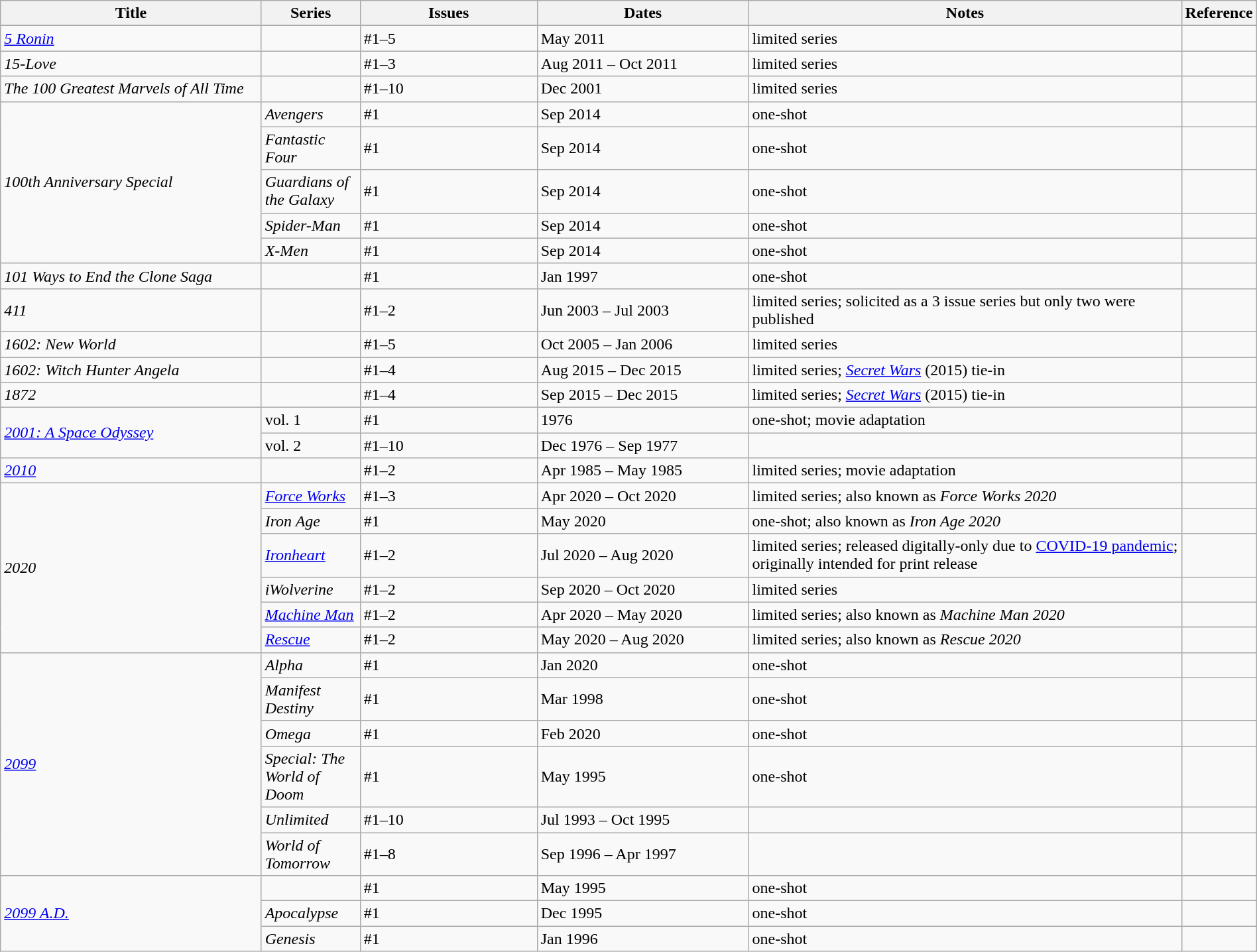<table class="wikitable sortable" style="width:100%;">
<tr>
<th width=22%>Title</th>
<th width=8%>Series</th>
<th width=15%>Issues</th>
<th width=18%>Dates</th>
<th width=37%>Notes</th>
<th>Reference</th>
</tr>
<tr>
<td><em><a href='#'>5 Ronin</a></em></td>
<td></td>
<td>#1–5</td>
<td>May 2011</td>
<td>limited series</td>
<td></td>
</tr>
<tr>
<td><em>15-Love</em></td>
<td></td>
<td>#1–3</td>
<td>Aug 2011 – Oct 2011</td>
<td>limited series</td>
<td></td>
</tr>
<tr>
<td><em>The 100 Greatest Marvels of All Time</em></td>
<td></td>
<td>#1–10</td>
<td>Dec 2001</td>
<td>limited series</td>
<td></td>
</tr>
<tr>
<td rowspan="5"><em>100th Anniversary Special</em></td>
<td><em>Avengers</em></td>
<td>#1</td>
<td>Sep 2014</td>
<td>one-shot</td>
<td></td>
</tr>
<tr>
<td><em>Fantastic Four</em></td>
<td>#1</td>
<td>Sep 2014</td>
<td>one-shot</td>
<td></td>
</tr>
<tr>
<td><em>Guardians of the Galaxy</em></td>
<td>#1</td>
<td>Sep 2014</td>
<td>one-shot</td>
<td></td>
</tr>
<tr>
<td><em>Spider-Man</em></td>
<td>#1</td>
<td>Sep 2014</td>
<td>one-shot</td>
<td></td>
</tr>
<tr>
<td><em>X-Men</em></td>
<td>#1</td>
<td>Sep 2014</td>
<td>one-shot</td>
<td></td>
</tr>
<tr>
<td><em>101 Ways to End the Clone Saga</em></td>
<td></td>
<td>#1</td>
<td>Jan 1997</td>
<td>one-shot</td>
<td></td>
</tr>
<tr>
<td><em>411</em></td>
<td></td>
<td>#1–2</td>
<td>Jun 2003 – Jul 2003</td>
<td>limited series; solicited as a 3 issue series but only two were published</td>
<td></td>
</tr>
<tr>
<td><em>1602: New World</em></td>
<td></td>
<td>#1–5</td>
<td>Oct 2005 – Jan 2006</td>
<td>limited series</td>
<td></td>
</tr>
<tr>
<td><em>1602: Witch Hunter Angela</em></td>
<td></td>
<td>#1–4</td>
<td>Aug 2015 – Dec 2015</td>
<td>limited series; <em><a href='#'>Secret Wars</a></em> (2015) tie-in</td>
<td></td>
</tr>
<tr>
<td><em>1872</em></td>
<td></td>
<td>#1–4</td>
<td>Sep 2015 – Dec 2015</td>
<td>limited series; <em><a href='#'>Secret Wars</a></em> (2015) tie-in</td>
<td></td>
</tr>
<tr>
<td rowspan="2"><em><a href='#'>2001: A Space Odyssey</a></em></td>
<td>vol. 1</td>
<td>#1</td>
<td>1976</td>
<td>one-shot; movie adaptation</td>
<td></td>
</tr>
<tr>
<td>vol. 2</td>
<td>#1–10</td>
<td>Dec 1976 – Sep 1977</td>
<td></td>
<td></td>
</tr>
<tr>
<td><em><a href='#'>2010</a></em></td>
<td></td>
<td>#1–2</td>
<td>Apr 1985 – May 1985</td>
<td>limited series; movie adaptation</td>
<td></td>
</tr>
<tr>
<td rowspan="6"><em>2020</em></td>
<td><em><a href='#'>Force Works</a></em></td>
<td>#1–3</td>
<td>Apr 2020 – Oct 2020</td>
<td>limited series; also known as <em>Force Works 2020</em></td>
<td></td>
</tr>
<tr>
<td><em>Iron Age</em></td>
<td>#1</td>
<td>May 2020</td>
<td>one-shot; also known as <em>Iron Age 2020</em></td>
<td></td>
</tr>
<tr>
<td><em><a href='#'>Ironheart</a></em></td>
<td>#1–2</td>
<td>Jul 2020 – Aug 2020</td>
<td>limited series; released digitally-only due to <a href='#'>COVID-19 pandemic</a>; originally intended for print release</td>
<td></td>
</tr>
<tr>
<td><em>iWolverine</em></td>
<td>#1–2</td>
<td>Sep 2020 – Oct 2020</td>
<td>limited series</td>
<td></td>
</tr>
<tr>
<td><em><a href='#'>Machine Man</a></em></td>
<td>#1–2</td>
<td>Apr 2020 – May 2020</td>
<td>limited series; also known as <em>Machine Man 2020</em></td>
<td></td>
</tr>
<tr>
<td><em><a href='#'>Rescue</a></em></td>
<td>#1–2</td>
<td>May 2020 – Aug 2020</td>
<td>limited series; also known as <em>Rescue 2020</em></td>
<td></td>
</tr>
<tr>
<td rowspan="6"><em><a href='#'>2099</a></em></td>
<td><em>Alpha</em></td>
<td>#1</td>
<td>Jan 2020</td>
<td>one-shot</td>
<td></td>
</tr>
<tr>
<td><em>Manifest Destiny</em></td>
<td>#1</td>
<td>Mar 1998</td>
<td>one-shot</td>
<td></td>
</tr>
<tr>
<td><em>Omega</em></td>
<td>#1</td>
<td>Feb 2020</td>
<td>one-shot</td>
<td></td>
</tr>
<tr>
<td><em>Special: The World of Doom</em></td>
<td>#1</td>
<td>May 1995</td>
<td>one-shot</td>
<td></td>
</tr>
<tr>
<td><em>Unlimited</em></td>
<td>#1–10</td>
<td>Jul 1993 – Oct 1995</td>
<td></td>
<td></td>
</tr>
<tr>
<td><em>World of Tomorrow</em></td>
<td>#1–8</td>
<td>Sep 1996 – Apr 1997</td>
<td></td>
<td></td>
</tr>
<tr>
<td rowspan="3"><em><a href='#'>2099 A.D.</a></em></td>
<td></td>
<td>#1</td>
<td>May 1995</td>
<td>one-shot</td>
<td></td>
</tr>
<tr>
<td><em>Apocalypse</em></td>
<td>#1</td>
<td>Dec 1995</td>
<td>one-shot</td>
<td></td>
</tr>
<tr>
<td><em>Genesis</em></td>
<td>#1</td>
<td>Jan 1996</td>
<td>one-shot</td>
<td></td>
</tr>
</table>
